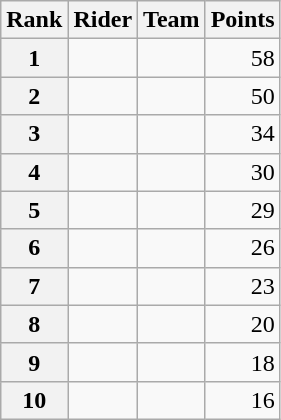<table class="wikitable" margin-bottom:0;">
<tr>
<th scope="col">Rank</th>
<th scope="col">Rider</th>
<th scope="col">Team</th>
<th scope="col">Points</th>
</tr>
<tr>
<th scope="row">1</th>
<td> </td>
<td></td>
<td align="right">58</td>
</tr>
<tr>
<th scope="row">2</th>
<td></td>
<td></td>
<td align="right">50</td>
</tr>
<tr>
<th scope="row">3</th>
<td></td>
<td></td>
<td align="right">34</td>
</tr>
<tr>
<th scope="row">4</th>
<td></td>
<td></td>
<td align="right">30</td>
</tr>
<tr>
<th scope="row">5</th>
<td></td>
<td></td>
<td align="right">29</td>
</tr>
<tr>
<th scope="row">6</th>
<td></td>
<td></td>
<td align="right">26</td>
</tr>
<tr>
<th scope="row">7</th>
<td></td>
<td></td>
<td align="right">23</td>
</tr>
<tr>
<th scope="row">8</th>
<td></td>
<td></td>
<td align="right">20</td>
</tr>
<tr>
<th scope="row">9</th>
<td> </td>
<td></td>
<td align="right">18</td>
</tr>
<tr>
<th scope="row">10</th>
<td></td>
<td></td>
<td align="right">16</td>
</tr>
</table>
